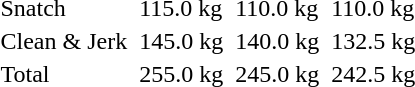<table>
<tr>
<td>Snatch</td>
<td></td>
<td>115.0 kg</td>
<td></td>
<td>110.0 kg</td>
<td></td>
<td>110.0 kg</td>
</tr>
<tr>
<td>Clean & Jerk</td>
<td></td>
<td>145.0 kg</td>
<td></td>
<td>140.0 kg</td>
<td></td>
<td>132.5 kg</td>
</tr>
<tr>
<td>Total</td>
<td></td>
<td>255.0 kg</td>
<td></td>
<td>245.0 kg</td>
<td></td>
<td>242.5 kg</td>
</tr>
</table>
